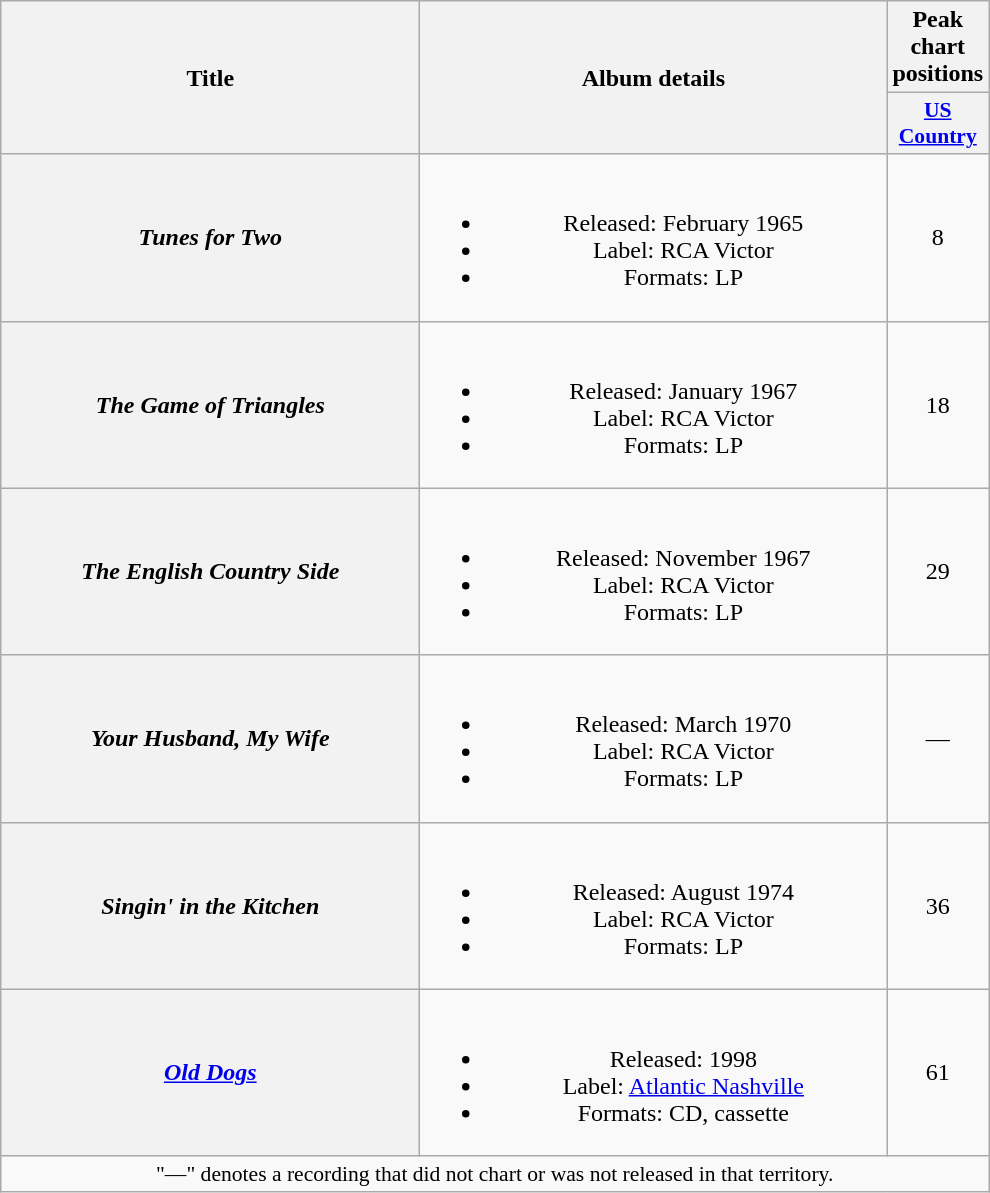<table class="wikitable plainrowheaders" style="text-align:center;" border="1">
<tr>
<th scope="col" rowspan="2" style="width:17em;">Title</th>
<th scope="col" rowspan="2" style="width:19em;">Album details</th>
<th scope="col" colspan="1">Peak<br>chart<br>positions</th>
</tr>
<tr>
<th scope="col" style="width:2em;font-size:90%;"><a href='#'>US<br>Country</a><br></th>
</tr>
<tr>
<th scope="row"><em>Tunes for Two</em><br></th>
<td><br><ul><li>Released: February 1965</li><li>Label: RCA Victor</li><li>Formats: LP</li></ul></td>
<td>8</td>
</tr>
<tr>
<th scope="row"><em>The Game of Triangles</em><br></th>
<td><br><ul><li>Released: January 1967</li><li>Label: RCA Victor</li><li>Formats: LP</li></ul></td>
<td>18</td>
</tr>
<tr>
<th scope="row"><em>The English Country Side</em><br></th>
<td><br><ul><li>Released: November 1967</li><li>Label: RCA Victor</li><li>Formats: LP</li></ul></td>
<td>29</td>
</tr>
<tr>
<th scope="row"><em>Your Husband, My Wife</em><br></th>
<td><br><ul><li>Released: March 1970</li><li>Label: RCA Victor</li><li>Formats: LP</li></ul></td>
<td>—</td>
</tr>
<tr>
<th scope="row"><em>Singin' in the Kitchen</em><br></th>
<td><br><ul><li>Released: August 1974</li><li>Label: RCA Victor</li><li>Formats: LP</li></ul></td>
<td>36</td>
</tr>
<tr>
<th scope="row"><em><a href='#'>Old Dogs</a></em><br></th>
<td><br><ul><li>Released: 1998</li><li>Label: <a href='#'>Atlantic Nashville</a></li><li>Formats: CD, cassette</li></ul></td>
<td>61</td>
</tr>
<tr>
<td colspan="3" style="font-size:90%">"—" denotes a recording that did not chart or was not released in that territory.</td>
</tr>
</table>
